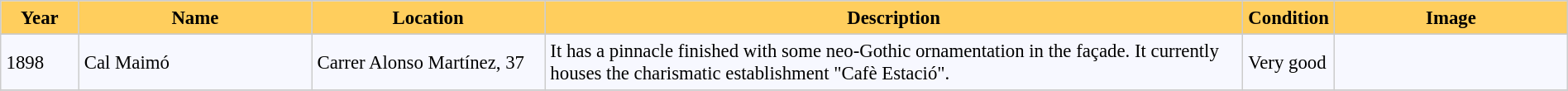<table bgcolor="#f7f8ff" cellpadding="4" cellspacing="0" border="1" style="font-size: 95%; border: #cccccc solid 1px; border-collapse: collapse;">
<tr>
<th width="5%" style="background:#ffce5d;">Year</th>
<th width="15%" style="background:#ffce5d;">Name</th>
<th width="15%" style="background:#ffce5d;">Location</th>
<th width="45%" style="background:#ffce5d;">Description</th>
<th width="5%" style="background:#ffce5d;">Condition</th>
<th width="15%" style="background:#ffce5d;">Image</th>
</tr>
<tr ---->
</tr>
<tr>
<td>1898</td>
<td>Cal Maimó </td>
<td>Carrer Alonso Martínez, 37 <small></small></td>
<td>It has a pinnacle finished with some neo-Gothic ornamentation in the façade. It currently houses the charismatic establishment "Cafè Estació".</td>
<td>Very good</td>
<td></td>
</tr>
<tr>
</tr>
</table>
